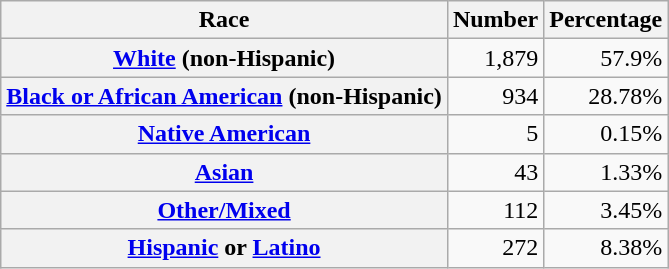<table class="wikitable" style="text-align:right">
<tr>
<th scope="col">Race</th>
<th scope="col">Number</th>
<th scope="col">Percentage</th>
</tr>
<tr>
<th scope="row"><a href='#'>White</a> (non-Hispanic)</th>
<td>1,879</td>
<td>57.9%</td>
</tr>
<tr>
<th scope="row"><a href='#'>Black or African American</a> (non-Hispanic)</th>
<td>934</td>
<td>28.78%</td>
</tr>
<tr>
<th scope="row"><a href='#'>Native American</a></th>
<td>5</td>
<td>0.15%</td>
</tr>
<tr>
<th scope="row"><a href='#'>Asian</a></th>
<td>43</td>
<td>1.33%</td>
</tr>
<tr>
<th scope="row"><a href='#'>Other/Mixed</a></th>
<td>112</td>
<td>3.45%</td>
</tr>
<tr>
<th scope="row"><a href='#'>Hispanic</a> or <a href='#'>Latino</a></th>
<td>272</td>
<td>8.38%</td>
</tr>
</table>
